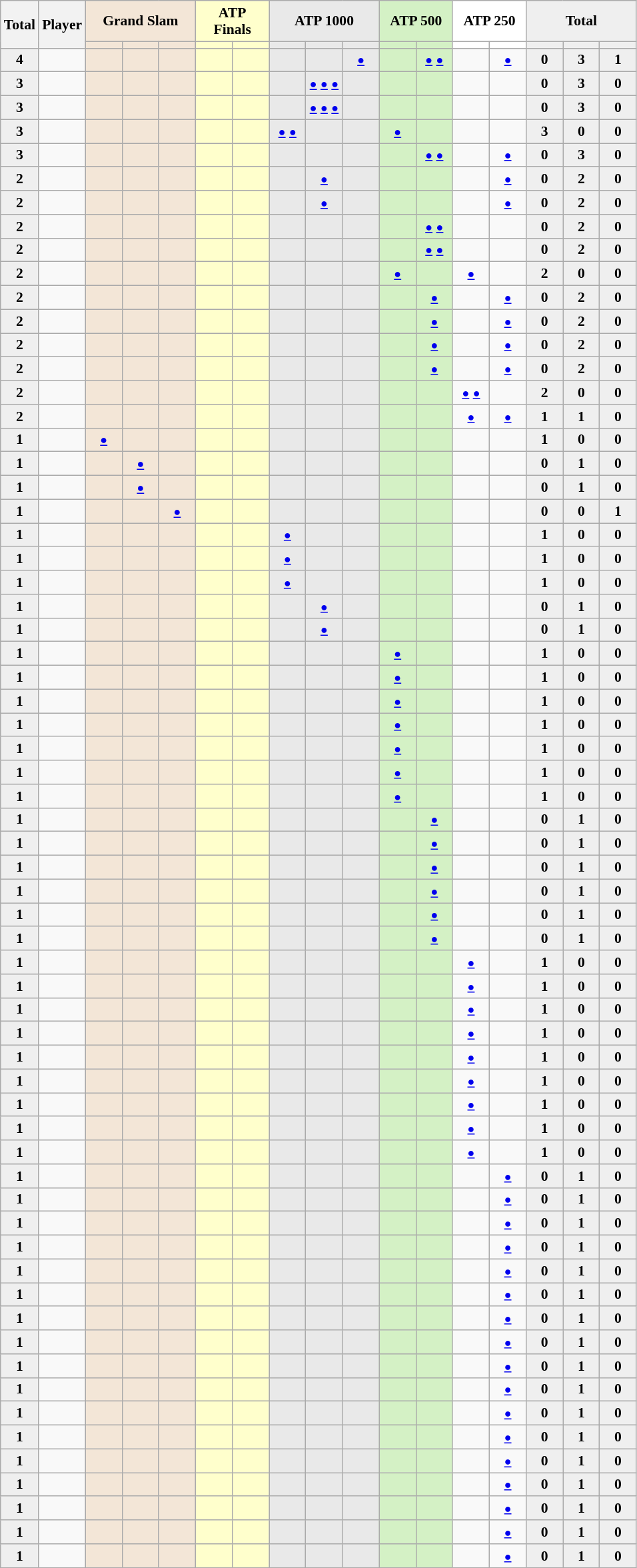<table class="sortable wikitable nowrap" style="font-size:90%">
<tr>
<th rowspan=2>Total</th>
<th rowspan=2>Player</th>
<th style="background-color:#f3e6d7;" colspan="3">Grand Slam</th>
<th style="background-color:#ffc;" colspan="2">ATP Finals</th>
<th style="background-color:#e9e9e9;" colspan="3">ATP 1000</th>
<th style="background-color:#d4f1c5;" colspan="2">ATP 500</th>
<th style="background-color:#fff;" colspan="2">ATP 250</th>
<th style="background-color:#efefef;" colspan="3">Total</th>
</tr>
<tr>
<th style="width:30px; background-color:#f3e6d7;"></th>
<th style="width:30px; background-color:#f3e6d7;"></th>
<th style="width:30px; background-color:#f3e6d7;"></th>
<th style="width:30px; background-color:#ffc;"></th>
<th style="width:30px; background-color:#ffc;"></th>
<th style="width:30px; background-color:#e9e9e9;"></th>
<th style="width:30px; background-color:#e9e9e9;"></th>
<th style="width:30px; background-color:#e9e9e9;"></th>
<th style="width:30px; background-color:#d4f1c5;"></th>
<th style="width:30px; background-color:#d4f1c5;"></th>
<th style="width:30px; background-color:#fff;"></th>
<th style="width:30px; background-color:#fff;"></th>
<th style="width:30px; background-color:#efefef;"></th>
<th style="width:30px; background-color:#efefef;"></th>
<th style="width:30px; background-color:#efefef;"></th>
</tr>
<tr style="text-align:center;">
<td style="background:#efefef;"><strong>4</strong></td>
<td style="text-align:left;"></td>
<td style="background:#F3E6D7;"></td>
<td style="background:#F3E6D7;"></td>
<td style="background:#F3E6D7;"></td>
<td style="background:#ffc;"></td>
<td style="background:#ffc;"></td>
<td style="background:#E9E9E9;"></td>
<td style="background:#E9E9E9;"></td>
<td style="background:#E9E9E9;"><small><a href='#'>●</a></small></td>
<td style="background:#D4F1C5;"></td>
<td style="background:#D4F1C5;"><small><a href='#'>●</a></small> <small><a href='#'>●</a></small></td>
<td></td>
<td><small><a href='#'>●</a></small></td>
<td style="background:#efefef;"><strong>0</strong></td>
<td style="background:#efefef;"><strong>3</strong></td>
<td style="background:#efefef;"><strong>1</strong></td>
</tr>
<tr style="text-align:center;">
<td style="background:#efefef;"><strong>3</strong></td>
<td style="text-align:left;"></td>
<td style="background:#F3E6D7;"></td>
<td style="background:#F3E6D7;"></td>
<td style="background:#F3E6D7;"></td>
<td style="background:#ffc;"></td>
<td style="background:#ffc;"></td>
<td style="background:#E9E9E9;"></td>
<td style="background:#E9E9E9;"><small><a href='#'>●</a></small> <small><a href='#'>●</a></small> <small><a href='#'>●</a></small></td>
<td style="background:#E9E9E9;"></td>
<td style="background:#D4F1C5;"></td>
<td style="background:#D4F1C5;"></td>
<td></td>
<td></td>
<td style="background:#efefef;"><strong>0</strong></td>
<td style="background:#efefef;"><strong>3</strong></td>
<td style="background:#efefef;"><strong>0</strong></td>
</tr>
<tr style="text-align:center;">
<td style="background:#efefef;"><strong>3</strong></td>
<td style="text-align:left;"></td>
<td style="background:#F3E6D7;"></td>
<td style="background:#F3E6D7;"></td>
<td style="background:#F3E6D7;"></td>
<td style="background:#ffc;"></td>
<td style="background:#ffc;"></td>
<td style="background:#E9E9E9;"></td>
<td style="background:#E9E9E9;"><small><a href='#'>●</a></small> <small><a href='#'>●</a></small> <small><a href='#'>●</a></small></td>
<td style="background:#E9E9E9;"></td>
<td style="background:#D4F1C5;"></td>
<td style="background:#D4F1C5;"></td>
<td></td>
<td></td>
<td style="background:#efefef;"><strong>0</strong></td>
<td style="background:#efefef;"><strong>3</strong></td>
<td style="background:#efefef;"><strong>0</strong></td>
</tr>
<tr style="text-align:center;">
<td style="background:#efefef;"><strong>3</strong></td>
<td style="text-align:left;"></td>
<td style="background:#F3E6D7;"></td>
<td style="background:#F3E6D7;"></td>
<td style="background:#F3E6D7;"></td>
<td style="background:#ffc;"></td>
<td style="background:#ffc;"></td>
<td style="background:#E9E9E9;"><small><a href='#'>●</a></small> <small><a href='#'>●</a></small></td>
<td style="background:#E9E9E9;"></td>
<td style="background:#E9E9E9;"></td>
<td style="background:#D4F1C5;"><small><a href='#'>●</a></small></td>
<td style="background:#D4F1C5;"></td>
<td></td>
<td></td>
<td style="background:#efefef;"><strong>3</strong></td>
<td style="background:#efefef;"><strong>0</strong></td>
<td style="background:#efefef;"><strong>0</strong></td>
</tr>
<tr style="text-align:center;">
<td style="background:#efefef;"><strong>3</strong></td>
<td style="text-align:left;"></td>
<td style="background:#F3E6D7;"></td>
<td style="background:#F3E6D7;"></td>
<td style="background:#F3E6D7;"></td>
<td style="background:#ffc;"></td>
<td style="background:#ffc;"></td>
<td style="background:#E9E9E9;"></td>
<td style="background:#E9E9E9;"></td>
<td style="background:#E9E9E9;"></td>
<td style="background:#D4F1C5;"></td>
<td style="background:#D4F1C5;"><small><a href='#'>●</a></small> <small><a href='#'>●</a></small></td>
<td></td>
<td><small><a href='#'>●</a></small></td>
<td style="background:#efefef;"><strong>0</strong></td>
<td style="background:#efefef;"><strong>3</strong></td>
<td style="background:#efefef;"><strong>0</strong></td>
</tr>
<tr style="text-align:center;">
<td style="background:#efefef;"><strong>2</strong></td>
<td style="text-align:left;"></td>
<td style="background:#F3E6D7;"></td>
<td style="background:#F3E6D7;"></td>
<td style="background:#F3E6D7;"></td>
<td style="background:#ffc;"></td>
<td style="background:#ffc;"></td>
<td style="background:#E9E9E9;"></td>
<td style="background:#E9E9E9;"> <small><a href='#'>●</a></small></td>
<td style="background:#E9E9E9;"></td>
<td style="background:#D4F1C5;"></td>
<td style="background:#D4F1C5;"></td>
<td></td>
<td><small><a href='#'>●</a></small></td>
<td style="background:#efefef;"><strong>0</strong></td>
<td style="background:#efefef;"><strong>2</strong></td>
<td style="background:#efefef;"><strong>0</strong></td>
</tr>
<tr style="text-align:center;">
<td style="background:#efefef;"><strong>2</strong></td>
<td style="text-align:left;"></td>
<td style="background:#F3E6D7;"></td>
<td style="background:#F3E6D7;"></td>
<td style="background:#F3E6D7;"></td>
<td style="background:#ffc;"></td>
<td style="background:#ffc;"></td>
<td style="background:#E9E9E9;"></td>
<td style="background:#E9E9E9;"> <small><a href='#'>●</a></small></td>
<td style="background:#E9E9E9;"></td>
<td style="background:#D4F1C5;"></td>
<td style="background:#D4F1C5;"></td>
<td></td>
<td><small><a href='#'>●</a></small></td>
<td style="background:#efefef;"><strong>0</strong></td>
<td style="background:#efefef;"><strong>2</strong></td>
<td style="background:#efefef;"><strong>0</strong></td>
</tr>
<tr style="text-align:center;">
<td style="background:#efefef;"><strong>2</strong></td>
<td style="text-align:left;"></td>
<td style="background:#F3E6D7;"></td>
<td style="background:#F3E6D7;"></td>
<td style="background:#F3E6D7;"></td>
<td style="background:#ffc;"></td>
<td style="background:#ffc;"></td>
<td style="background:#E9E9E9;"></td>
<td style="background:#E9E9E9;"></td>
<td style="background:#E9E9E9;"></td>
<td style="background:#D4F1C5;"></td>
<td style="background:#D4F1C5;"><small><a href='#'>●</a></small> <small><a href='#'>●</a></small></td>
<td></td>
<td></td>
<td style="background:#efefef;"><strong>0</strong></td>
<td style="background:#efefef;"><strong>2</strong></td>
<td style="background:#efefef;"><strong>0</strong></td>
</tr>
<tr style="text-align:center;">
<td style="background:#efefef;"><strong>2</strong></td>
<td style="text-align:left;"></td>
<td style="background:#F3E6D7;"></td>
<td style="background:#F3E6D7;"></td>
<td style="background:#F3E6D7;"></td>
<td style="background:#ffc;"></td>
<td style="background:#ffc;"></td>
<td style="background:#E9E9E9;"></td>
<td style="background:#E9E9E9;"></td>
<td style="background:#E9E9E9;"></td>
<td style="background:#D4F1C5;"></td>
<td style="background:#D4F1C5;"><small><a href='#'>●</a></small> <small><a href='#'>●</a></small></td>
<td></td>
<td></td>
<td style="background:#efefef;"><strong>0</strong></td>
<td style="background:#efefef;"><strong>2</strong></td>
<td style="background:#efefef;"><strong>0</strong></td>
</tr>
<tr style="text-align:center;">
<td style="background:#efefef;"><strong>2</strong></td>
<td style="text-align:left;"></td>
<td style="background:#F3E6D7;"></td>
<td style="background:#F3E6D7;"></td>
<td style="background:#F3E6D7;"></td>
<td style="background:#ffc;"></td>
<td style="background:#ffc;"></td>
<td style="background:#E9E9E9;"></td>
<td style="background:#E9E9E9;"></td>
<td style="background:#E9E9E9;"></td>
<td style="background:#D4F1C5;"><small><a href='#'>●</a></small></td>
<td style="background:#D4F1C5;"></td>
<td><small><a href='#'>●</a></small></td>
<td></td>
<td style="background:#efefef;"><strong>2</strong></td>
<td style="background:#efefef;"><strong>0</strong></td>
<td style="background:#efefef;"><strong>0</strong></td>
</tr>
<tr style="text-align:center;">
<td style="background:#efefef;"><strong>2</strong></td>
<td style="text-align:left;"></td>
<td style="background:#F3E6D7;"></td>
<td style="background:#F3E6D7;"></td>
<td style="background:#F3E6D7;"></td>
<td style="background:#ffc;"></td>
<td style="background:#ffc;"></td>
<td style="background:#E9E9E9;"></td>
<td style="background:#E9E9E9;"></td>
<td style="background:#E9E9E9;"></td>
<td style="background:#D4F1C5;"></td>
<td style="background:#D4F1C5;"> <small><a href='#'>●</a></small></td>
<td></td>
<td><small><a href='#'>●</a></small></td>
<td style="background:#efefef;"><strong>0</strong></td>
<td style="background:#efefef;"><strong>2</strong></td>
<td style="background:#efefef;"><strong>0</strong></td>
</tr>
<tr style="text-align:center;">
<td style="background:#efefef;"><strong>2</strong></td>
<td style="text-align:left;"></td>
<td style="background:#F3E6D7;"></td>
<td style="background:#F3E6D7;"></td>
<td style="background:#F3E6D7;"></td>
<td style="background:#ffc;"></td>
<td style="background:#ffc;"></td>
<td style="background:#E9E9E9;"></td>
<td style="background:#E9E9E9;"></td>
<td style="background:#E9E9E9;"></td>
<td style="background:#D4F1C5;"></td>
<td style="background:#D4F1C5;"><small><a href='#'>●</a></small></td>
<td></td>
<td><small><a href='#'>●</a></small></td>
<td style="background:#efefef;"><strong>0</strong></td>
<td style="background:#efefef;"><strong>2</strong></td>
<td style="background:#efefef;"><strong>0</strong></td>
</tr>
<tr style="text-align:center;">
<td style="background:#efefef;"><strong>2</strong></td>
<td style="text-align:left;"></td>
<td style="background:#F3E6D7;"></td>
<td style="background:#F3E6D7;"></td>
<td style="background:#F3E6D7;"></td>
<td style="background:#ffc;"></td>
<td style="background:#ffc;"></td>
<td style="background:#E9E9E9;"></td>
<td style="background:#E9E9E9;"></td>
<td style="background:#E9E9E9;"></td>
<td style="background:#D4F1C5;"></td>
<td style="background:#D4F1C5;"><small><a href='#'>●</a></small></td>
<td></td>
<td><small><a href='#'>●</a></small></td>
<td style="background:#efefef;"><strong>0</strong></td>
<td style="background:#efefef;"><strong>2</strong></td>
<td style="background:#efefef;"><strong>0</strong></td>
</tr>
<tr style="text-align:center;">
<td style="background:#efefef;"><strong>2</strong></td>
<td style="text-align:left;"></td>
<td style="background:#F3E6D7;"></td>
<td style="background:#F3E6D7;"></td>
<td style="background:#F3E6D7;"></td>
<td style="background:#ffc;"></td>
<td style="background:#ffc;"></td>
<td style="background:#E9E9E9;"></td>
<td style="background:#E9E9E9;"></td>
<td style="background:#E9E9E9;"></td>
<td style="background:#D4F1C5;"></td>
<td style="background:#D4F1C5;"> <small><a href='#'>●</a></small></td>
<td></td>
<td><small><a href='#'>●</a></small></td>
<td style="background:#efefef;"><strong>0</strong></td>
<td style="background:#efefef;"><strong>2</strong></td>
<td style="background:#efefef;"><strong>0</strong></td>
</tr>
<tr style="text-align:center;">
<td style="background:#efefef;"><strong>2</strong></td>
<td style="text-align:left;"></td>
<td style="background:#F3E6D7;"></td>
<td style="background:#F3E6D7;"></td>
<td style="background:#F3E6D7;"></td>
<td style="background:#ffc;"></td>
<td style="background:#ffc;"></td>
<td style="background:#E9E9E9;"></td>
<td style="background:#E9E9E9;"></td>
<td style="background:#E9E9E9;"></td>
<td style="background:#D4F1C5;"></td>
<td style="background:#D4F1C5;"></td>
<td><small><a href='#'>●</a></small> <small><a href='#'>●</a></small></td>
<td></td>
<td style="background:#efefef;"><strong>2</strong></td>
<td style="background:#efefef;"><strong>0</strong></td>
<td style="background:#efefef;"><strong>0</strong></td>
</tr>
<tr style="text-align:center;">
<td style="background:#efefef;"><strong>2</strong></td>
<td style="text-align:left;"></td>
<td style="background:#F3E6D7;"></td>
<td style="background:#F3E6D7;"></td>
<td style="background:#F3E6D7;"></td>
<td style="background:#ffc;"></td>
<td style="background:#ffc;"></td>
<td style="background:#E9E9E9;"></td>
<td style="background:#E9E9E9;"></td>
<td style="background:#E9E9E9;"></td>
<td style="background:#D4F1C5;"></td>
<td style="background:#D4F1C5;"></td>
<td><small><a href='#'>●</a></small></td>
<td><small><a href='#'>●</a></small></td>
<td style="background:#efefef;"><strong>1</strong></td>
<td style="background:#efefef;"><strong>1</strong></td>
<td style="background:#efefef;"><strong>0</strong></td>
</tr>
<tr style="text-align:center;">
<td style="background:#efefef;"><strong>1</strong></td>
<td style="text-align:left;"></td>
<td style="background:#F3E6D7;"><small><a href='#'>●</a></small></td>
<td style="background:#F3E6D7;"></td>
<td style="background:#F3E6D7;"></td>
<td style="background:#ffc;"></td>
<td style="background:#ffc;"></td>
<td style="background:#E9E9E9;"></td>
<td style="background:#E9E9E9;"></td>
<td style="background:#E9E9E9;"></td>
<td style="background:#D4F1C5;"></td>
<td style="background:#D4F1C5;"></td>
<td></td>
<td></td>
<td style="background:#efefef;"><strong>1</strong></td>
<td style="background:#efefef;"><strong>0</strong></td>
<td style="background:#efefef;"><strong>0</strong></td>
</tr>
<tr style="text-align:center;">
<td style="background:#efefef;"><strong>1</strong></td>
<td style="text-align:left;"></td>
<td style="background:#F3E6D7;"></td>
<td style="background:#F3E6D7;"><small><a href='#'>●</a></small></td>
<td style="background:#F3E6D7;"></td>
<td style="background:#ffc;"></td>
<td style="background:#ffc;"></td>
<td style="background:#E9E9E9;"></td>
<td style="background:#E9E9E9;"></td>
<td style="background:#E9E9E9;"></td>
<td style="background:#D4F1C5;"></td>
<td style="background:#D4F1C5;"></td>
<td></td>
<td></td>
<td style="background:#efefef;"><strong>0</strong></td>
<td style="background:#efefef;"><strong>1</strong></td>
<td style="background:#efefef;"><strong>0</strong></td>
</tr>
<tr style="text-align:center;">
<td style="background:#efefef;"><strong>1</strong></td>
<td style="text-align:left;"></td>
<td style="background:#F3E6D7;"></td>
<td style="background:#F3E6D7;"><small><a href='#'>●</a></small></td>
<td style="background:#F3E6D7;"></td>
<td style="background:#ffc;"></td>
<td style="background:#ffc;"></td>
<td style="background:#E9E9E9;"></td>
<td style="background:#E9E9E9;"></td>
<td style="background:#E9E9E9;"></td>
<td style="background:#D4F1C5;"></td>
<td style="background:#D4F1C5;"></td>
<td></td>
<td></td>
<td style="background:#efefef;"><strong>0</strong></td>
<td style="background:#efefef;"><strong>1</strong></td>
<td style="background:#efefef;"><strong>0</strong></td>
</tr>
<tr style="text-align:center;">
<td style="background:#efefef;"><strong>1</strong></td>
<td style="text-align:left;"></td>
<td style="background:#F3E6D7;"></td>
<td style="background:#F3E6D7;"></td>
<td style="background:#F3E6D7;"><small><a href='#'>●</a></small></td>
<td style="background:#ffc;"></td>
<td style="background:#ffc;"></td>
<td style="background:#E9E9E9;"></td>
<td style="background:#E9E9E9;"></td>
<td style="background:#E9E9E9;"></td>
<td style="background:#D4F1C5;"></td>
<td style="background:#D4F1C5;"></td>
<td></td>
<td></td>
<td style="background:#efefef;"><strong>0</strong></td>
<td style="background:#efefef;"><strong>0</strong></td>
<td style="background:#efefef;"><strong>1</strong></td>
</tr>
<tr style="text-align:center;">
<td style="background:#efefef;"><strong>1</strong></td>
<td style="text-align:left;"></td>
<td style="background:#F3E6D7;"></td>
<td style="background:#F3E6D7;"></td>
<td style="background:#F3E6D7;"></td>
<td style="background:#ffc;"></td>
<td style="background:#ffc;"></td>
<td style="background:#E9E9E9;"><small><a href='#'>●</a></small></td>
<td style="background:#E9E9E9;"></td>
<td style="background:#E9E9E9;"></td>
<td style="background:#D4F1C5;"></td>
<td style="background:#D4F1C5;"></td>
<td></td>
<td></td>
<td style="background:#efefef;"><strong>1</strong></td>
<td style="background:#efefef;"><strong>0</strong></td>
<td style="background:#efefef;"><strong>0</strong></td>
</tr>
<tr style="text-align:center;">
<td style="background:#efefef;"><strong>1</strong></td>
<td style="text-align:left;"></td>
<td style="background:#F3E6D7;"></td>
<td style="background:#F3E6D7;"></td>
<td style="background:#F3E6D7;"></td>
<td style="background:#ffc;"></td>
<td style="background:#ffc;"></td>
<td style="background:#E9E9E9;"><small><a href='#'>●</a></small></td>
<td style="background:#E9E9E9;"></td>
<td style="background:#E9E9E9;"></td>
<td style="background:#D4F1C5;"></td>
<td style="background:#D4F1C5;"></td>
<td></td>
<td></td>
<td style="background:#efefef;"><strong>1</strong></td>
<td style="background:#efefef;"><strong>0</strong></td>
<td style="background:#efefef;"><strong>0</strong></td>
</tr>
<tr style="text-align:center;">
<td style="background:#efefef;"><strong>1</strong></td>
<td style="text-align:left;"></td>
<td style="background:#F3E6D7;"></td>
<td style="background:#F3E6D7;"></td>
<td style="background:#F3E6D7;"></td>
<td style="background:#ffc;"></td>
<td style="background:#ffc;"></td>
<td style="background:#E9E9E9;"><small><a href='#'>●</a></small></td>
<td style="background:#E9E9E9;"></td>
<td style="background:#E9E9E9;"></td>
<td style="background:#D4F1C5;"></td>
<td style="background:#D4F1C5;"></td>
<td></td>
<td></td>
<td style="background:#efefef;"><strong>1</strong></td>
<td style="background:#efefef;"><strong>0</strong></td>
<td style="background:#efefef;"><strong>0</strong></td>
</tr>
<tr style="text-align:center;">
<td style="background:#efefef;"><strong>1</strong></td>
<td style="text-align:left;"></td>
<td style="background:#F3E6D7;"></td>
<td style="background:#F3E6D7;"></td>
<td style="background:#F3E6D7;"></td>
<td style="background:#ffc;"></td>
<td style="background:#ffc;"></td>
<td style="background:#E9E9E9;"></td>
<td style="background:#E9E9E9;"><small><a href='#'>●</a></small></td>
<td style="background:#E9E9E9;"></td>
<td style="background:#D4F1C5;"></td>
<td style="background:#D4F1C5;"></td>
<td></td>
<td></td>
<td style="background:#efefef;"><strong>0</strong></td>
<td style="background:#efefef;"><strong>1</strong></td>
<td style="background:#efefef;"><strong>0</strong></td>
</tr>
<tr style="text-align:center;">
<td style="background:#efefef;"><strong>1</strong></td>
<td style="text-align:left;"></td>
<td style="background:#F3E6D7;"></td>
<td style="background:#F3E6D7;"></td>
<td style="background:#F3E6D7;"></td>
<td style="background:#ffc;"></td>
<td style="background:#ffc;"></td>
<td style="background:#E9E9E9;"></td>
<td style="background:#E9E9E9;"><small><a href='#'>●</a></small></td>
<td style="background:#E9E9E9;"></td>
<td style="background:#D4F1C5;"></td>
<td style="background:#D4F1C5;"></td>
<td></td>
<td></td>
<td style="background:#efefef;"><strong>0</strong></td>
<td style="background:#efefef;"><strong>1</strong></td>
<td style="background:#efefef;"><strong>0</strong></td>
</tr>
<tr style="text-align:center;">
<td style="background:#efefef;"><strong>1</strong></td>
<td style="text-align:left;"></td>
<td style="background:#F3E6D7;"></td>
<td style="background:#F3E6D7;"></td>
<td style="background:#F3E6D7;"></td>
<td style="background:#ffc;"></td>
<td style="background:#ffc;"></td>
<td style="background:#E9E9E9;"></td>
<td style="background:#E9E9E9;"></td>
<td style="background:#E9E9E9;"></td>
<td style="background:#D4F1C5;"><small><a href='#'>●</a></small></td>
<td style="background:#D4F1C5;"></td>
<td></td>
<td></td>
<td style="background:#efefef;"><strong>1</strong></td>
<td style="background:#efefef;"><strong>0</strong></td>
<td style="background:#efefef;"><strong>0</strong></td>
</tr>
<tr style="text-align:center;">
<td style="background:#efefef;"><strong>1</strong></td>
<td style="text-align:left;"></td>
<td style="background:#F3E6D7;"></td>
<td style="background:#F3E6D7;"></td>
<td style="background:#F3E6D7;"></td>
<td style="background:#ffc;"></td>
<td style="background:#ffc;"></td>
<td style="background:#E9E9E9;"></td>
<td style="background:#E9E9E9;"></td>
<td style="background:#E9E9E9;"></td>
<td style="background:#D4F1C5;"><small><a href='#'>●</a></small></td>
<td style="background:#D4F1C5;"></td>
<td></td>
<td></td>
<td style="background:#efefef;"><strong>1</strong></td>
<td style="background:#efefef;"><strong>0</strong></td>
<td style="background:#efefef;"><strong>0</strong></td>
</tr>
<tr style="text-align:center;">
<td style="background:#efefef;"><strong>1</strong></td>
<td style="text-align:left;"> </td>
<td style="background:#F3E6D7;"></td>
<td style="background:#F3E6D7;"></td>
<td style="background:#F3E6D7;"></td>
<td style="background:#ffc;"></td>
<td style="background:#ffc;"></td>
<td style="background:#E9E9E9;"></td>
<td style="background:#E9E9E9;"></td>
<td style="background:#E9E9E9;"></td>
<td style="background:#D4F1C5;"><small><a href='#'>●</a></small></td>
<td style="background:#D4F1C5;"></td>
<td></td>
<td></td>
<td style="background:#efefef;"><strong>1</strong></td>
<td style="background:#efefef;"><strong>0</strong></td>
<td style="background:#efefef;"><strong>0</strong></td>
</tr>
<tr style="text-align:center;">
<td style="background:#efefef;"><strong>1</strong></td>
<td style="text-align:left;"></td>
<td style="background:#F3E6D7;"></td>
<td style="background:#F3E6D7;"></td>
<td style="background:#F3E6D7;"></td>
<td style="background:#ffc;"></td>
<td style="background:#ffc;"></td>
<td style="background:#E9E9E9;"></td>
<td style="background:#E9E9E9;"></td>
<td style="background:#E9E9E9;"></td>
<td style="background:#D4F1C5;"><small><a href='#'>●</a></small></td>
<td style="background:#D4F1C5;"></td>
<td></td>
<td></td>
<td style="background:#efefef;"><strong>1</strong></td>
<td style="background:#efefef;"><strong>0</strong></td>
<td style="background:#efefef;"><strong>0</strong></td>
</tr>
<tr style="text-align:center;">
<td style="background:#efefef;"><strong>1</strong></td>
<td style="text-align:left;"></td>
<td style="background:#F3E6D7;"></td>
<td style="background:#F3E6D7;"></td>
<td style="background:#F3E6D7;"></td>
<td style="background:#ffc;"></td>
<td style="background:#ffc;"></td>
<td style="background:#E9E9E9;"></td>
<td style="background:#E9E9E9;"></td>
<td style="background:#E9E9E9;"></td>
<td style="background:#D4F1C5;"><small><a href='#'>●</a></small></td>
<td style="background:#D4F1C5;"></td>
<td></td>
<td></td>
<td style="background:#efefef;"><strong>1</strong></td>
<td style="background:#efefef;"><strong>0</strong></td>
<td style="background:#efefef;"><strong>0</strong></td>
</tr>
<tr style="text-align:center;">
<td style="background:#efefef;"><strong>1</strong></td>
<td style="text-align:left;"></td>
<td style="background:#F3E6D7;"></td>
<td style="background:#F3E6D7;"></td>
<td style="background:#F3E6D7;"></td>
<td style="background:#ffc;"></td>
<td style="background:#ffc;"></td>
<td style="background:#E9E9E9;"></td>
<td style="background:#E9E9E9;"></td>
<td style="background:#E9E9E9;"></td>
<td style="background:#D4F1C5;"><small><a href='#'>●</a></small></td>
<td style="background:#D4F1C5;"></td>
<td></td>
<td></td>
<td style="background:#efefef;"><strong>1</strong></td>
<td style="background:#efefef;"><strong>0</strong></td>
<td style="background:#efefef;"><strong>0</strong></td>
</tr>
<tr style="text-align:center;">
<td style="background:#efefef;"><strong>1</strong></td>
<td style="text-align:left;"></td>
<td style="background:#F3E6D7;"></td>
<td style="background:#F3E6D7;"></td>
<td style="background:#F3E6D7;"></td>
<td style="background:#ffc;"></td>
<td style="background:#ffc;"></td>
<td style="background:#E9E9E9;"></td>
<td style="background:#E9E9E9;"></td>
<td style="background:#E9E9E9;"></td>
<td style="background:#D4F1C5;"><small><a href='#'>●</a></small></td>
<td style="background:#D4F1C5;"></td>
<td></td>
<td></td>
<td style="background:#efefef;"><strong>1</strong></td>
<td style="background:#efefef;"><strong>0</strong></td>
<td style="background:#efefef;"><strong>0</strong></td>
</tr>
<tr style="text-align:center;">
<td style="background:#efefef;"><strong>1</strong></td>
<td style="text-align:left;"></td>
<td style="background:#F3E6D7;"></td>
<td style="background:#F3E6D7;"></td>
<td style="background:#F3E6D7;"></td>
<td style="background:#ffc;"></td>
<td style="background:#ffc;"></td>
<td style="background:#E9E9E9;"></td>
<td style="background:#E9E9E9;"></td>
<td style="background:#E9E9E9;"></td>
<td style="background:#D4F1C5;"></td>
<td style="background:#D4F1C5;"><small><a href='#'>●</a></small></td>
<td></td>
<td></td>
<td style="background:#efefef;"><strong>0</strong></td>
<td style="background:#efefef;"><strong>1</strong></td>
<td style="background:#efefef;"><strong>0</strong></td>
</tr>
<tr style="text-align:center;">
<td style="background:#efefef;"><strong>1</strong></td>
<td style="text-align:left;"></td>
<td style="background:#F3E6D7;"></td>
<td style="background:#F3E6D7;"></td>
<td style="background:#F3E6D7;"></td>
<td style="background:#ffc;"></td>
<td style="background:#ffc;"></td>
<td style="background:#E9E9E9;"></td>
<td style="background:#E9E9E9;"></td>
<td style="background:#E9E9E9;"></td>
<td style="background:#D4F1C5;"></td>
<td style="background:#D4F1C5;"><small><a href='#'>●</a></small></td>
<td></td>
<td></td>
<td style="background:#efefef;"><strong>0</strong></td>
<td style="background:#efefef;"><strong>1</strong></td>
<td style="background:#efefef;"><strong>0</strong></td>
</tr>
<tr style="text-align:center;">
<td style="background:#efefef;"><strong>1</strong></td>
<td style="text-align:left;"></td>
<td style="background:#F3E6D7;"></td>
<td style="background:#F3E6D7;"></td>
<td style="background:#F3E6D7;"></td>
<td style="background:#ffc;"></td>
<td style="background:#ffc;"></td>
<td style="background:#E9E9E9;"></td>
<td style="background:#E9E9E9;"></td>
<td style="background:#E9E9E9;"></td>
<td style="background:#D4F1C5;"></td>
<td style="background:#D4F1C5;"><small><a href='#'>●</a></small></td>
<td></td>
<td></td>
<td style="background:#efefef;"><strong>0</strong></td>
<td style="background:#efefef;"><strong>1</strong></td>
<td style="background:#efefef;"><strong>0</strong></td>
</tr>
<tr style="text-align:center;">
<td style="background:#efefef;"><strong>1</strong></td>
<td style="text-align:left;"></td>
<td style="background:#F3E6D7;"></td>
<td style="background:#F3E6D7;"></td>
<td style="background:#F3E6D7;"></td>
<td style="background:#ffc;"></td>
<td style="background:#ffc;"></td>
<td style="background:#E9E9E9;"></td>
<td style="background:#E9E9E9;"></td>
<td style="background:#E9E9E9;"></td>
<td style="background:#D4F1C5;"></td>
<td style="background:#D4F1C5;"><small><a href='#'>●</a></small></td>
<td></td>
<td></td>
<td style="background:#efefef;"><strong>0</strong></td>
<td style="background:#efefef;"><strong>1</strong></td>
<td style="background:#efefef;"><strong>0</strong></td>
</tr>
<tr style="text-align:center;">
<td style="background:#efefef;"><strong>1</strong></td>
<td style="text-align:left;"></td>
<td style="background:#F3E6D7;"></td>
<td style="background:#F3E6D7;"></td>
<td style="background:#F3E6D7;"></td>
<td style="background:#ffc;"></td>
<td style="background:#ffc;"></td>
<td style="background:#E9E9E9;"></td>
<td style="background:#E9E9E9;"></td>
<td style="background:#E9E9E9;"></td>
<td style="background:#D4F1C5;"></td>
<td style="background:#D4F1C5;"><small><a href='#'>●</a></small></td>
<td></td>
<td></td>
<td style="background:#efefef;"><strong>0</strong></td>
<td style="background:#efefef;"><strong>1</strong></td>
<td style="background:#efefef;"><strong>0</strong></td>
</tr>
<tr style="text-align:center;">
<td style="background:#efefef;"><strong>1</strong></td>
<td style="text-align:left;"></td>
<td style="background:#F3E6D7;"></td>
<td style="background:#F3E6D7;"></td>
<td style="background:#F3E6D7;"></td>
<td style="background:#ffc;"></td>
<td style="background:#ffc;"></td>
<td style="background:#E9E9E9;"></td>
<td style="background:#E9E9E9;"></td>
<td style="background:#E9E9E9;"></td>
<td style="background:#D4F1C5;"></td>
<td style="background:#D4F1C5;"><small><a href='#'>●</a></small></td>
<td></td>
<td></td>
<td style="background:#efefef;"><strong>0</strong></td>
<td style="background:#efefef;"><strong>1</strong></td>
<td style="background:#efefef;"><strong>0</strong></td>
</tr>
<tr style="text-align:center;">
<td style="background:#efefef;"><strong>1</strong></td>
<td style="text-align:left;"></td>
<td style="background:#F3E6D7;"></td>
<td style="background:#F3E6D7;"></td>
<td style="background:#F3E6D7;"></td>
<td style="background:#ffc;"></td>
<td style="background:#ffc;"></td>
<td style="background:#E9E9E9;"></td>
<td style="background:#E9E9E9;"></td>
<td style="background:#E9E9E9;"></td>
<td style="background:#D4F1C5;"></td>
<td style="background:#D4F1C5;"></td>
<td><small><a href='#'>●</a></small></td>
<td></td>
<td style="background:#efefef;"><strong>1</strong></td>
<td style="background:#efefef;"><strong>0</strong></td>
<td style="background:#efefef;"><strong>0</strong></td>
</tr>
<tr style="text-align:center;">
<td style="background:#efefef;"><strong>1</strong></td>
<td style="text-align:left;"></td>
<td style="background:#F3E6D7;"></td>
<td style="background:#F3E6D7;"></td>
<td style="background:#F3E6D7;"></td>
<td style="background:#ffc;"></td>
<td style="background:#ffc;"></td>
<td style="background:#E9E9E9;"></td>
<td style="background:#E9E9E9;"></td>
<td style="background:#E9E9E9;"></td>
<td style="background:#D4F1C5;"></td>
<td style="background:#D4F1C5;"></td>
<td><small><a href='#'>●</a></small></td>
<td></td>
<td style="background:#efefef;"><strong>1</strong></td>
<td style="background:#efefef;"><strong>0</strong></td>
<td style="background:#efefef;"><strong>0</strong></td>
</tr>
<tr style="text-align:center;">
<td style="background:#efefef;"><strong>1</strong></td>
<td style="text-align:left;"></td>
<td style="background:#F3E6D7;"></td>
<td style="background:#F3E6D7;"></td>
<td style="background:#F3E6D7;"></td>
<td style="background:#ffc;"></td>
<td style="background:#ffc;"></td>
<td style="background:#E9E9E9;"></td>
<td style="background:#E9E9E9;"></td>
<td style="background:#E9E9E9;"></td>
<td style="background:#D4F1C5;"></td>
<td style="background:#D4F1C5;"></td>
<td><small><a href='#'>●</a></small></td>
<td></td>
<td style="background:#efefef;"><strong>1</strong></td>
<td style="background:#efefef;"><strong>0</strong></td>
<td style="background:#efefef;"><strong>0</strong></td>
</tr>
<tr style="text-align:center;">
<td style="background:#efefef;"><strong>1</strong></td>
<td style="text-align:left;"></td>
<td style="background:#F3E6D7;"></td>
<td style="background:#F3E6D7;"></td>
<td style="background:#F3E6D7;"></td>
<td style="background:#ffc;"></td>
<td style="background:#ffc;"></td>
<td style="background:#E9E9E9;"></td>
<td style="background:#E9E9E9;"></td>
<td style="background:#E9E9E9;"></td>
<td style="background:#D4F1C5;"></td>
<td style="background:#D4F1C5;"></td>
<td><small><a href='#'>●</a></small></td>
<td></td>
<td style="background:#efefef;"><strong>1</strong></td>
<td style="background:#efefef;"><strong>0</strong></td>
<td style="background:#efefef;"><strong>0</strong></td>
</tr>
<tr style="text-align:center;">
<td style="background:#efefef;"><strong>1</strong></td>
<td style="text-align:left;"></td>
<td style="background:#F3E6D7;"></td>
<td style="background:#F3E6D7;"></td>
<td style="background:#F3E6D7;"></td>
<td style="background:#ffc;"></td>
<td style="background:#ffc;"></td>
<td style="background:#E9E9E9;"></td>
<td style="background:#E9E9E9;"></td>
<td style="background:#E9E9E9;"></td>
<td style="background:#D4F1C5;"></td>
<td style="background:#D4F1C5;"></td>
<td><small><a href='#'>●</a></small></td>
<td></td>
<td style="background:#efefef;"><strong>1</strong></td>
<td style="background:#efefef;"><strong>0</strong></td>
<td style="background:#efefef;"><strong>0</strong></td>
</tr>
<tr style="text-align:center;">
<td style="background:#efefef;"><strong>1</strong></td>
<td style="text-align:left;"></td>
<td style="background:#F3E6D7;"></td>
<td style="background:#F3E6D7;"></td>
<td style="background:#F3E6D7;"></td>
<td style="background:#ffc;"></td>
<td style="background:#ffc;"></td>
<td style="background:#E9E9E9;"></td>
<td style="background:#E9E9E9;"></td>
<td style="background:#E9E9E9;"></td>
<td style="background:#D4F1C5;"></td>
<td style="background:#D4F1C5;"></td>
<td><small><a href='#'>●</a></small></td>
<td></td>
<td style="background:#efefef;"><strong>1</strong></td>
<td style="background:#efefef;"><strong>0</strong></td>
<td style="background:#efefef;"><strong>0</strong></td>
</tr>
<tr style="text-align:center;">
<td style="background:#efefef;"><strong>1</strong></td>
<td style="text-align:left;"></td>
<td style="background:#F3E6D7;"></td>
<td style="background:#F3E6D7;"></td>
<td style="background:#F3E6D7;"></td>
<td style="background:#ffc;"></td>
<td style="background:#ffc;"></td>
<td style="background:#E9E9E9;"></td>
<td style="background:#E9E9E9;"></td>
<td style="background:#E9E9E9;"></td>
<td style="background:#D4F1C5;"></td>
<td style="background:#D4F1C5;"></td>
<td><small><a href='#'>●</a></small></td>
<td></td>
<td style="background:#efefef;"><strong>1</strong></td>
<td style="background:#efefef;"><strong>0</strong></td>
<td style="background:#efefef;"><strong>0</strong></td>
</tr>
<tr style="text-align:center;">
<td style="background:#efefef;"><strong>1</strong></td>
<td style="text-align:left;"></td>
<td style="background:#F3E6D7;"></td>
<td style="background:#F3E6D7;"></td>
<td style="background:#F3E6D7;"></td>
<td style="background:#ffc;"></td>
<td style="background:#ffc;"></td>
<td style="background:#E9E9E9;"></td>
<td style="background:#E9E9E9;"></td>
<td style="background:#E9E9E9;"></td>
<td style="background:#D4F1C5;"></td>
<td style="background:#D4F1C5;"></td>
<td><small><a href='#'>●</a></small></td>
<td></td>
<td style="background:#efefef;"><strong>1</strong></td>
<td style="background:#efefef;"><strong>0</strong></td>
<td style="background:#efefef;"><strong>0</strong></td>
</tr>
<tr style="text-align:center;">
<td style="background:#efefef;"><strong>1</strong></td>
<td style="text-align:left;"></td>
<td style="background:#F3E6D7;"></td>
<td style="background:#F3E6D7;"></td>
<td style="background:#F3E6D7;"></td>
<td style="background:#ffc;"></td>
<td style="background:#ffc;"></td>
<td style="background:#E9E9E9;"></td>
<td style="background:#E9E9E9;"></td>
<td style="background:#E9E9E9;"></td>
<td style="background:#D4F1C5;"></td>
<td style="background:#D4F1C5;"></td>
<td><small><a href='#'>●</a></small></td>
<td></td>
<td style="background:#efefef;"><strong>1</strong></td>
<td style="background:#efefef;"><strong>0</strong></td>
<td style="background:#efefef;"><strong>0</strong></td>
</tr>
<tr style="text-align:center;">
<td style="background:#efefef;"><strong>1</strong></td>
<td style="text-align:left;"></td>
<td style="background:#F3E6D7;"></td>
<td style="background:#F3E6D7;"></td>
<td style="background:#F3E6D7;"></td>
<td style="background:#ffc;"></td>
<td style="background:#ffc;"></td>
<td style="background:#E9E9E9;"></td>
<td style="background:#E9E9E9;"></td>
<td style="background:#E9E9E9;"></td>
<td style="background:#D4F1C5;"></td>
<td style="background:#D4F1C5;"></td>
<td></td>
<td><small><a href='#'>●</a></small></td>
<td style="background:#efefef;"><strong>0</strong></td>
<td style="background:#efefef;"><strong>1</strong></td>
<td style="background:#efefef;"><strong>0</strong></td>
</tr>
<tr style="text-align:center;">
<td style="background:#efefef;"><strong>1</strong></td>
<td style="text-align:left;"></td>
<td style="background:#F3E6D7;"></td>
<td style="background:#F3E6D7;"></td>
<td style="background:#F3E6D7;"></td>
<td style="background:#ffc;"></td>
<td style="background:#ffc;"></td>
<td style="background:#E9E9E9;"></td>
<td style="background:#E9E9E9;"></td>
<td style="background:#E9E9E9;"></td>
<td style="background:#D4F1C5;"></td>
<td style="background:#D4F1C5;"></td>
<td></td>
<td><small><a href='#'>●</a></small></td>
<td style="background:#efefef;"><strong>0</strong></td>
<td style="background:#efefef;"><strong>1</strong></td>
<td style="background:#efefef;"><strong>0</strong></td>
</tr>
<tr style="text-align:center;">
<td style="background:#efefef;"><strong>1</strong></td>
<td style="text-align:left;"></td>
<td style="background:#F3E6D7;"></td>
<td style="background:#F3E6D7;"></td>
<td style="background:#F3E6D7;"></td>
<td style="background:#ffc;"></td>
<td style="background:#ffc;"></td>
<td style="background:#E9E9E9;"></td>
<td style="background:#E9E9E9;"></td>
<td style="background:#E9E9E9;"></td>
<td style="background:#D4F1C5;"></td>
<td style="background:#D4F1C5;"></td>
<td></td>
<td><small><a href='#'>●</a></small></td>
<td style="background:#efefef;"><strong>0</strong></td>
<td style="background:#efefef;"><strong>1</strong></td>
<td style="background:#efefef;"><strong>0</strong></td>
</tr>
<tr style="text-align:center;">
<td style="background:#efefef;"><strong>1</strong></td>
<td style="text-align:left;"></td>
<td style="background:#F3E6D7;"></td>
<td style="background:#F3E6D7;"></td>
<td style="background:#F3E6D7;"></td>
<td style="background:#ffc;"></td>
<td style="background:#ffc;"></td>
<td style="background:#E9E9E9;"></td>
<td style="background:#E9E9E9;"></td>
<td style="background:#E9E9E9;"></td>
<td style="background:#D4F1C5;"></td>
<td style="background:#D4F1C5;"></td>
<td></td>
<td><small><a href='#'>●</a></small></td>
<td style="background:#efefef;"><strong>0</strong></td>
<td style="background:#efefef;"><strong>1</strong></td>
<td style="background:#efefef;"><strong>0</strong></td>
</tr>
<tr style="text-align:center;">
<td style="background:#efefef;"><strong>1</strong></td>
<td style="text-align:left;"></td>
<td style="background:#F3E6D7;"></td>
<td style="background:#F3E6D7;"></td>
<td style="background:#F3E6D7;"></td>
<td style="background:#ffc;"></td>
<td style="background:#ffc;"></td>
<td style="background:#E9E9E9;"></td>
<td style="background:#E9E9E9;"></td>
<td style="background:#E9E9E9;"></td>
<td style="background:#D4F1C5;"></td>
<td style="background:#D4F1C5;"></td>
<td></td>
<td><small><a href='#'>●</a></small></td>
<td style="background:#efefef;"><strong>0</strong></td>
<td style="background:#efefef;"><strong>1</strong></td>
<td style="background:#efefef;"><strong>0</strong></td>
</tr>
<tr style="text-align:center;">
<td style="background:#efefef;"><strong>1</strong></td>
<td style="text-align:left;"></td>
<td style="background:#F3E6D7;"></td>
<td style="background:#F3E6D7;"></td>
<td style="background:#F3E6D7;"></td>
<td style="background:#ffc;"></td>
<td style="background:#ffc;"></td>
<td style="background:#E9E9E9;"></td>
<td style="background:#E9E9E9;"></td>
<td style="background:#E9E9E9;"></td>
<td style="background:#D4F1C5;"></td>
<td style="background:#D4F1C5;"></td>
<td></td>
<td><small><a href='#'>●</a></small></td>
<td style="background:#efefef;"><strong>0</strong></td>
<td style="background:#efefef;"><strong>1</strong></td>
<td style="background:#efefef;"><strong>0</strong></td>
</tr>
<tr style="text-align:center;">
<td style="background:#efefef;"><strong>1</strong></td>
<td style="text-align:left;"></td>
<td style="background:#F3E6D7;"></td>
<td style="background:#F3E6D7;"></td>
<td style="background:#F3E6D7;"></td>
<td style="background:#ffc;"></td>
<td style="background:#ffc;"></td>
<td style="background:#E9E9E9;"></td>
<td style="background:#E9E9E9;"></td>
<td style="background:#E9E9E9;"></td>
<td style="background:#D4F1C5;"></td>
<td style="background:#D4F1C5;"></td>
<td></td>
<td><small><a href='#'>●</a></small></td>
<td style="background:#efefef;"><strong>0</strong></td>
<td style="background:#efefef;"><strong>1</strong></td>
<td style="background:#efefef;"><strong>0</strong></td>
</tr>
<tr style="text-align:center;">
<td style="background:#efefef;"><strong>1</strong></td>
<td style="text-align:left;"></td>
<td style="background:#F3E6D7;"></td>
<td style="background:#F3E6D7;"></td>
<td style="background:#F3E6D7;"></td>
<td style="background:#ffc;"></td>
<td style="background:#ffc;"></td>
<td style="background:#E9E9E9;"></td>
<td style="background:#E9E9E9;"></td>
<td style="background:#E9E9E9;"></td>
<td style="background:#D4F1C5;"></td>
<td style="background:#D4F1C5;"></td>
<td></td>
<td><small><a href='#'>●</a></small></td>
<td style="background:#efefef;"><strong>0</strong></td>
<td style="background:#efefef;"><strong>1</strong></td>
<td style="background:#efefef;"><strong>0</strong></td>
</tr>
<tr style="text-align:center;">
<td style="background:#efefef;"><strong>1</strong></td>
<td style="text-align:left;"></td>
<td style="background:#F3E6D7;"></td>
<td style="background:#F3E6D7;"></td>
<td style="background:#F3E6D7;"></td>
<td style="background:#ffc;"></td>
<td style="background:#ffc;"></td>
<td style="background:#E9E9E9;"></td>
<td style="background:#E9E9E9;"></td>
<td style="background:#E9E9E9;"></td>
<td style="background:#D4F1C5;"></td>
<td style="background:#D4F1C5;"></td>
<td></td>
<td><small><a href='#'>●</a></small></td>
<td style="background:#efefef;"><strong>0</strong></td>
<td style="background:#efefef;"><strong>1</strong></td>
<td style="background:#efefef;"><strong>0</strong></td>
</tr>
<tr style="text-align:center;">
<td style="background:#efefef;"><strong>1</strong></td>
<td style="text-align:left;"></td>
<td style="background:#F3E6D7;"></td>
<td style="background:#F3E6D7;"></td>
<td style="background:#F3E6D7;"></td>
<td style="background:#ffc;"></td>
<td style="background:#ffc;"></td>
<td style="background:#E9E9E9;"></td>
<td style="background:#E9E9E9;"></td>
<td style="background:#E9E9E9;"></td>
<td style="background:#D4F1C5;"></td>
<td style="background:#D4F1C5;"></td>
<td></td>
<td><small><a href='#'>●</a></small></td>
<td style="background:#efefef;"><strong>0</strong></td>
<td style="background:#efefef;"><strong>1</strong></td>
<td style="background:#efefef;"><strong>0</strong></td>
</tr>
<tr style="text-align:center;">
<td style="background:#efefef;"><strong>1</strong></td>
<td style="text-align:left;"></td>
<td style="background:#F3E6D7;"></td>
<td style="background:#F3E6D7;"></td>
<td style="background:#F3E6D7;"></td>
<td style="background:#ffc;"></td>
<td style="background:#ffc;"></td>
<td style="background:#E9E9E9;"></td>
<td style="background:#E9E9E9;"></td>
<td style="background:#E9E9E9;"></td>
<td style="background:#D4F1C5;"></td>
<td style="background:#D4F1C5;"></td>
<td></td>
<td><small><a href='#'>●</a></small></td>
<td style="background:#efefef;"><strong>0</strong></td>
<td style="background:#efefef;"><strong>1</strong></td>
<td style="background:#efefef;"><strong>0</strong></td>
</tr>
<tr style="text-align:center;">
<td style="background:#efefef;"><strong>1</strong></td>
<td style="text-align:left;"></td>
<td style="background:#F3E6D7;"></td>
<td style="background:#F3E6D7;"></td>
<td style="background:#F3E6D7;"></td>
<td style="background:#ffc;"></td>
<td style="background:#ffc;"></td>
<td style="background:#E9E9E9;"></td>
<td style="background:#E9E9E9;"></td>
<td style="background:#E9E9E9;"></td>
<td style="background:#D4F1C5;"></td>
<td style="background:#D4F1C5;"></td>
<td></td>
<td><small><a href='#'>●</a></small></td>
<td style="background:#efefef;"><strong>0</strong></td>
<td style="background:#efefef;"><strong>1</strong></td>
<td style="background:#efefef;"><strong>0</strong></td>
</tr>
<tr style="text-align:center;">
<td style="background:#efefef;"><strong>1</strong></td>
<td style="text-align:left;"></td>
<td style="background:#F3E6D7;"></td>
<td style="background:#F3E6D7;"></td>
<td style="background:#F3E6D7;"></td>
<td style="background:#ffc;"></td>
<td style="background:#ffc;"></td>
<td style="background:#E9E9E9;"></td>
<td style="background:#E9E9E9;"></td>
<td style="background:#E9E9E9;"></td>
<td style="background:#D4F1C5;"></td>
<td style="background:#D4F1C5;"></td>
<td></td>
<td><small><a href='#'>●</a></small></td>
<td style="background:#efefef;"><strong>0</strong></td>
<td style="background:#efefef;"><strong>1</strong></td>
<td style="background:#efefef;"><strong>0</strong></td>
</tr>
<tr style="text-align:center;">
<td style="background:#efefef;"><strong>1</strong></td>
<td style="text-align:left;"></td>
<td style="background:#F3E6D7;"></td>
<td style="background:#F3E6D7;"></td>
<td style="background:#F3E6D7;"></td>
<td style="background:#ffc;"></td>
<td style="background:#ffc;"></td>
<td style="background:#E9E9E9;"></td>
<td style="background:#E9E9E9;"></td>
<td style="background:#E9E9E9;"></td>
<td style="background:#D4F1C5;"></td>
<td style="background:#D4F1C5;"></td>
<td></td>
<td><small><a href='#'>●</a></small></td>
<td style="background:#efefef;"><strong>0</strong></td>
<td style="background:#efefef;"><strong>1</strong></td>
<td style="background:#efefef;"><strong>0</strong></td>
</tr>
<tr style="text-align:center;">
<td style="background:#efefef;"><strong>1</strong></td>
<td style="text-align:left;"></td>
<td style="background:#F3E6D7;"></td>
<td style="background:#F3E6D7;"></td>
<td style="background:#F3E6D7;"></td>
<td style="background:#ffc;"></td>
<td style="background:#ffc;"></td>
<td style="background:#E9E9E9;"></td>
<td style="background:#E9E9E9;"></td>
<td style="background:#E9E9E9;"></td>
<td style="background:#D4F1C5;"></td>
<td style="background:#D4F1C5;"></td>
<td></td>
<td><small><a href='#'>●</a></small></td>
<td style="background:#efefef;"><strong>0</strong></td>
<td style="background:#efefef;"><strong>1</strong></td>
<td style="background:#efefef;"><strong>0</strong></td>
</tr>
<tr style="text-align:center;">
<td style="background:#efefef;"><strong>1</strong></td>
<td style="text-align:left;"></td>
<td style="background:#F3E6D7;"></td>
<td style="background:#F3E6D7;"></td>
<td style="background:#F3E6D7;"></td>
<td style="background:#ffc;"></td>
<td style="background:#ffc;"></td>
<td style="background:#E9E9E9;"></td>
<td style="background:#E9E9E9;"></td>
<td style="background:#E9E9E9;"></td>
<td style="background:#D4F1C5;"></td>
<td style="background:#D4F1C5;"></td>
<td></td>
<td><small><a href='#'>●</a></small></td>
<td style="background:#efefef;"><strong>0</strong></td>
<td style="background:#efefef;"><strong>1</strong></td>
<td style="background:#efefef;"><strong>0</strong></td>
</tr>
<tr style="text-align:center;">
<td style="background:#efefef;"><strong>1</strong></td>
<td style="text-align:left;"></td>
<td style="background:#F3E6D7;"></td>
<td style="background:#F3E6D7;"></td>
<td style="background:#F3E6D7;"></td>
<td style="background:#ffc;"></td>
<td style="background:#ffc;"></td>
<td style="background:#E9E9E9;"></td>
<td style="background:#E9E9E9;"></td>
<td style="background:#E9E9E9;"></td>
<td style="background:#D4F1C5;"></td>
<td style="background:#D4F1C5;"></td>
<td></td>
<td><small><a href='#'>●</a></small></td>
<td style="background:#efefef;"><strong>0</strong></td>
<td style="background:#efefef;"><strong>1</strong></td>
<td style="background:#efefef;"><strong>0</strong></td>
</tr>
</table>
